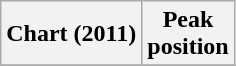<table class="wikitable plainrowheaders" style="text-align:center">
<tr>
<th>Chart (2011)</th>
<th>Peak<br>position</th>
</tr>
<tr>
</tr>
</table>
